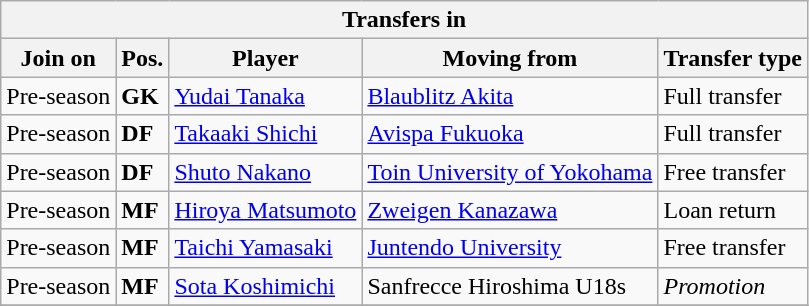<table class="wikitable sortable" style=“text-align:left;>
<tr>
<th colspan="5">Transfers in</th>
</tr>
<tr>
<th>Join on</th>
<th>Pos.</th>
<th>Player</th>
<th>Moving from</th>
<th>Transfer type</th>
</tr>
<tr>
<td>Pre-season</td>
<td><strong>GK</strong></td>
<td> <a href='#'>Yudai Tanaka</a></td>
<td> <a href='#'>Blaublitz Akita</a></td>
<td>Full transfer</td>
</tr>
<tr>
<td>Pre-season</td>
<td><strong>DF</strong></td>
<td> <a href='#'>Takaaki Shichi</a></td>
<td> <a href='#'>Avispa Fukuoka</a></td>
<td>Full transfer</td>
</tr>
<tr>
<td>Pre-season</td>
<td><strong>DF</strong></td>
<td> <a href='#'>Shuto Nakano</a></td>
<td> <a href='#'>Toin University of Yokohama</a></td>
<td>Free transfer</td>
</tr>
<tr>
<td>Pre-season</td>
<td><strong>MF</strong></td>
<td> <a href='#'>Hiroya Matsumoto</a></td>
<td> <a href='#'>Zweigen Kanazawa</a></td>
<td>Loan return</td>
</tr>
<tr>
<td>Pre-season</td>
<td><strong>MF</strong></td>
<td> <a href='#'>Taichi Yamasaki</a></td>
<td> <a href='#'>Juntendo University</a></td>
<td>Free transfer</td>
</tr>
<tr>
<td>Pre-season</td>
<td><strong>MF</strong></td>
<td> <a href='#'>Sota Koshimichi</a></td>
<td>Sanfrecce Hiroshima U18s</td>
<td><em>Promotion</em></td>
</tr>
<tr>
</tr>
</table>
